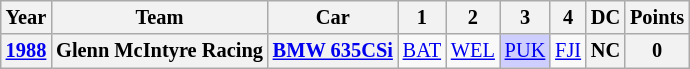<table class="wikitable" style="text-align:center; font-size:85%">
<tr>
<th>Year</th>
<th>Team</th>
<th>Car</th>
<th>1</th>
<th>2</th>
<th>3</th>
<th>4</th>
<th>DC</th>
<th>Points</th>
</tr>
<tr>
<th><a href='#'>1988</a></th>
<th nowrap>Glenn McIntyre Racing</th>
<th nowrap><a href='#'>BMW 635CSi</a></th>
<td><a href='#'>BAT</a></td>
<td><a href='#'>WEL</a></td>
<td style="background:#CFCFFF;"><a href='#'>PUK</a><br></td>
<td><a href='#'>FJI</a></td>
<th>NC</th>
<th>0</th>
</tr>
</table>
